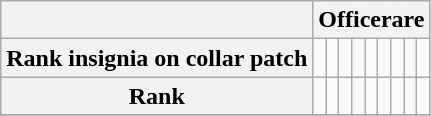<table class="wikitable">
<tr>
<th></th>
<th colspan="9">Officerare</th>
</tr>
<tr align="center">
<th>Rank insignia on collar patch</th>
<td></td>
<td></td>
<td></td>
<td></td>
<td></td>
<td></td>
<td></td>
<td></td>
<td></td>
</tr>
<tr align="center">
<th>Rank</th>
<td><small></small></td>
<td><small></small></td>
<td><small></small></td>
<td><small></small></td>
<td><small></small></td>
<td><small></small></td>
<td><small></small><br><small></small></td>
<td><small></small></td>
<td><small></small></td>
</tr>
<tr>
</tr>
</table>
